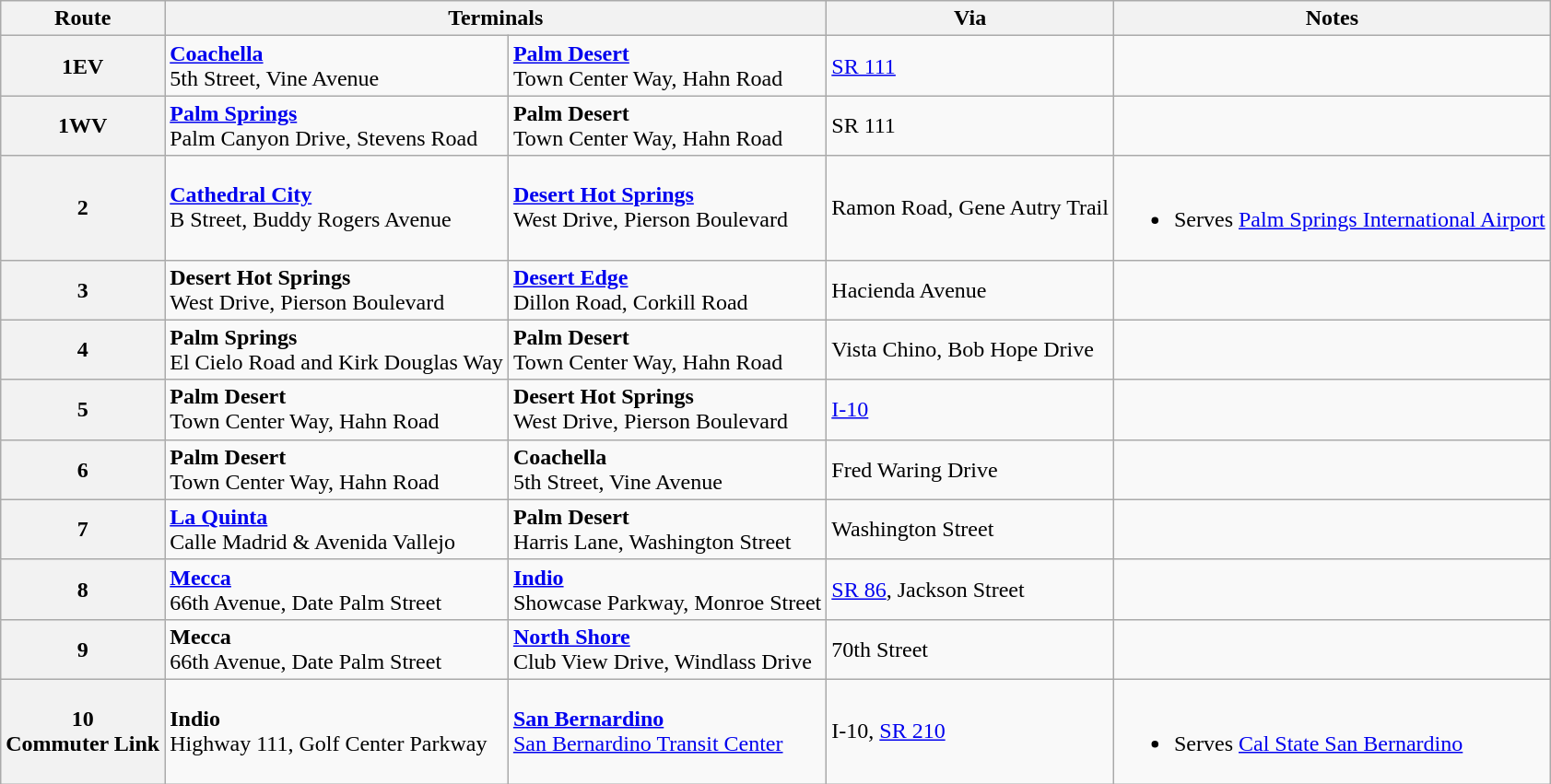<table class="wikitable">
<tr>
<th>Route</th>
<th colspan="2">Terminals</th>
<th>Via</th>
<th>Notes</th>
</tr>
<tr>
<th>1EV</th>
<td><strong><a href='#'>Coachella</a></strong><br>5th Street, Vine Avenue</td>
<td><strong><a href='#'>Palm Desert</a></strong><br>Town Center Way, Hahn Road</td>
<td><a href='#'>SR 111</a></td>
<td></td>
</tr>
<tr>
<th>1WV</th>
<td><strong><a href='#'>Palm Springs</a></strong><br>Palm Canyon Drive, Stevens Road</td>
<td><strong>Palm Desert</strong><br>Town Center Way, Hahn Road</td>
<td>SR 111</td>
<td></td>
</tr>
<tr>
<th>2</th>
<td><a href='#'><strong>Cathedral City</strong></a><br>B Street, Buddy Rogers Avenue</td>
<td><strong><a href='#'>Desert Hot Springs</a></strong><br>West Drive, Pierson Boulevard</td>
<td>Ramon Road, Gene Autry Trail</td>
<td><br><ul><li>Serves <a href='#'>Palm Springs International Airport</a></li></ul></td>
</tr>
<tr>
<th>3</th>
<td><strong>Desert Hot Springs</strong><br>West Drive, Pierson Boulevard</td>
<td><a href='#'><strong>Desert Edge</strong></a><br>Dillon Road, Corkill Road</td>
<td>Hacienda Avenue</td>
<td></td>
</tr>
<tr>
<th>4</th>
<td><strong>Palm Springs</strong><br>El Cielo Road and Kirk Douglas Way</td>
<td><strong>Palm Desert</strong><br>Town Center Way, Hahn Road</td>
<td>Vista Chino, Bob Hope Drive</td>
<td></td>
</tr>
<tr>
<th>5</th>
<td><strong>Palm Desert</strong><br>Town Center Way, Hahn Road</td>
<td><strong>Desert Hot Springs</strong><br>West Drive, Pierson Boulevard</td>
<td><a href='#'>I-10</a></td>
<td></td>
</tr>
<tr>
<th>6</th>
<td><strong>Palm Desert</strong><br>Town Center Way, Hahn Road</td>
<td><strong>Coachella</strong><br>5th Street, Vine Avenue</td>
<td>Fred Waring Drive</td>
<td></td>
</tr>
<tr>
<th>7</th>
<td><a href='#'><strong>La Quinta</strong></a><br>Calle Madrid & Avenida Vallejo</td>
<td><strong>Palm Desert</strong><br>Harris Lane, Washington Street</td>
<td>Washington Street</td>
<td></td>
</tr>
<tr>
<th>8</th>
<td><a href='#'><strong>Mecca</strong></a><br>66th Avenue, Date Palm Street</td>
<td><strong><a href='#'>Indio</a></strong><br>Showcase Parkway, Monroe Street</td>
<td><a href='#'>SR 86</a>, Jackson Street</td>
<td></td>
</tr>
<tr>
<th>9</th>
<td><strong>Mecca</strong><br>66th Avenue, Date Palm Street</td>
<td><a href='#'><strong>North Shore</strong></a><br>Club View Drive, Windlass Drive</td>
<td>70th Street</td>
<td></td>
</tr>
<tr>
<th>10<br>Commuter Link</th>
<td><strong>Indio</strong><br>Highway 111, Golf Center Parkway</td>
<td><strong><a href='#'>San Bernardino</a></strong><br><a href='#'>San Bernardino Transit Center</a></td>
<td>I-10, <a href='#'>SR 210</a></td>
<td><br><ul><li>Serves <a href='#'>Cal State San Bernardino</a></li></ul></td>
</tr>
</table>
